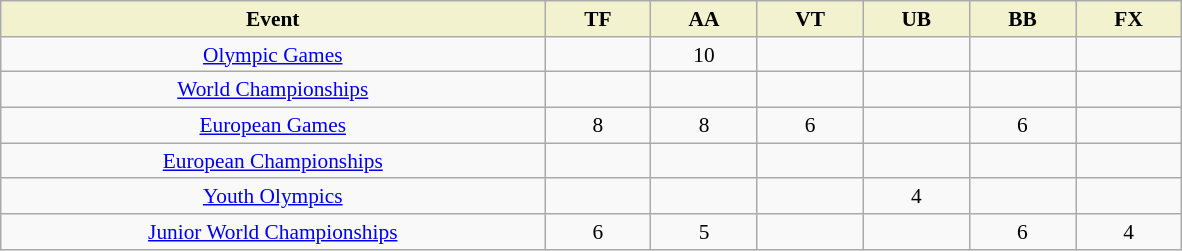<table class="wikitable" style="margin-top:0em; text-align:center; font-size:89%;">
<tr>
<th style="background-color:#f2f2ce; width:25.0em;">Event</th>
<th style="background-color:#f2f2ce; width:4.5em;">TF</th>
<th style="background-color:#f2f2ce; width:4.5em;">AA</th>
<th style="background-color:#f2f2ce; width:4.5em;">VT</th>
<th style="background-color:#f2f2ce; width:4.5em;">UB</th>
<th style="background-color:#f2f2ce; width:4.5em;">BB</th>
<th style="background-color:#f2f2ce; width:4.5em;">FX</th>
</tr>
<tr>
<td><a href='#'>Olympic Games</a></td>
<td></td>
<td>10</td>
<td></td>
<td></td>
<td></td>
<td></td>
</tr>
<tr>
<td><a href='#'>World Championships</a></td>
<td></td>
<td></td>
<td></td>
<td></td>
<td></td>
<td></td>
</tr>
<tr>
<td><a href='#'>European Games</a></td>
<td>8</td>
<td>8</td>
<td>6</td>
<td></td>
<td>6</td>
<td></td>
</tr>
<tr>
<td><a href='#'>European Championships</a></td>
<td></td>
<td></td>
<td></td>
<td></td>
<td></td>
<td></td>
</tr>
<tr>
<td><a href='#'>Youth Olympics</a></td>
<td></td>
<td></td>
<td></td>
<td>4</td>
<td></td>
<td></td>
</tr>
<tr>
<td><a href='#'>Junior World Championships</a></td>
<td>6</td>
<td>5</td>
<td></td>
<td></td>
<td>6</td>
<td>4</td>
</tr>
</table>
